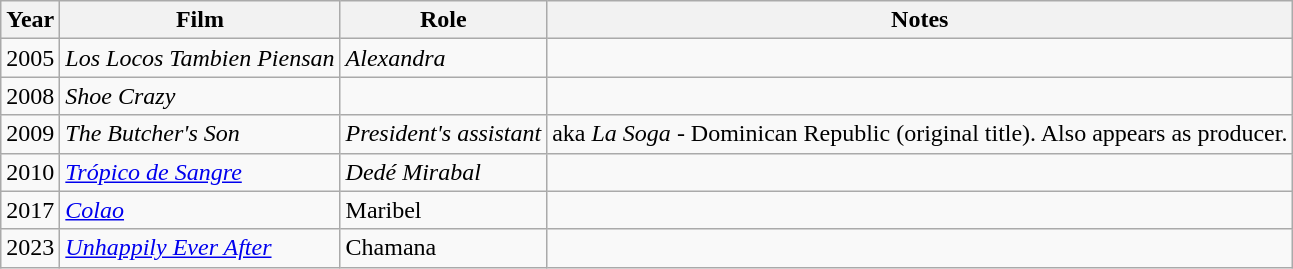<table class="wikitable">
<tr>
<th>Year</th>
<th>Film</th>
<th>Role</th>
<th>Notes</th>
</tr>
<tr>
<td rowspan="1">2005</td>
<td><em>Los Locos Tambien Piensan</em></td>
<td><em>Alexandra</em></td>
<td></td>
</tr>
<tr>
<td rowspan="1">2008</td>
<td><em>Shoe Crazy</em></td>
<td></td>
<td></td>
</tr>
<tr>
<td rowspan="1">2009</td>
<td><em>The Butcher's Son</em></td>
<td><em>President's assistant</em></td>
<td>aka <em>La Soga</em> - Dominican Republic (original title).  Also appears as producer.</td>
</tr>
<tr>
<td rowspan="1">2010</td>
<td><em><a href='#'>Trópico de Sangre</a></em></td>
<td><em>Dedé Mirabal</em></td>
<td></td>
</tr>
<tr>
<td>2017</td>
<td><em><a href='#'>Colao</a></em></td>
<td>Maribel</td>
<td></td>
</tr>
<tr>
<td>2023</td>
<td><em><a href='#'>Unhappily Ever After</a></em></td>
<td>Chamana</td>
<td></td>
</tr>
</table>
